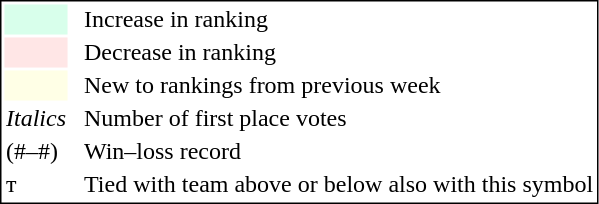<table style="border:1px solid black;">
<tr>
<td style="background:#D8FFEB; width:20px;"></td>
<td> </td>
<td>Increase in ranking</td>
</tr>
<tr>
<td style="background:#FFE6E6; width:20px;"></td>
<td> </td>
<td>Decrease in ranking</td>
</tr>
<tr>
<td style="background:#FFFFE6; width:20px;"></td>
<td> </td>
<td>New to rankings from previous week</td>
</tr>
<tr>
<td><em>Italics</em></td>
<td> </td>
<td>Number of first place votes</td>
</tr>
<tr>
<td>(#–#)</td>
<td> </td>
<td>Win–loss record</td>
</tr>
<tr>
<td>т</td>
<td></td>
<td>Tied with team above or below also with this symbol</td>
</tr>
</table>
